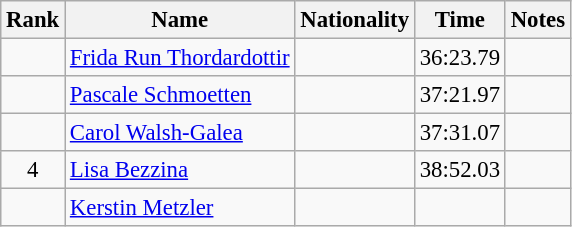<table class="wikitable sortable" style="text-align:center; font-size:95%">
<tr>
<th>Rank</th>
<th>Name</th>
<th>Nationality</th>
<th>Time</th>
<th>Notes</th>
</tr>
<tr>
<td></td>
<td align=left><a href='#'>Frida Run Thordardottir</a></td>
<td align=left></td>
<td>36:23.79</td>
<td></td>
</tr>
<tr>
<td></td>
<td align=left><a href='#'>Pascale Schmoetten</a></td>
<td align=left></td>
<td>37:21.97</td>
<td></td>
</tr>
<tr>
<td></td>
<td align=left><a href='#'>Carol Walsh-Galea</a></td>
<td align=left></td>
<td>37:31.07</td>
<td></td>
</tr>
<tr>
<td>4</td>
<td align=left><a href='#'>Lisa Bezzina</a></td>
<td align=left></td>
<td>38:52.03</td>
<td></td>
</tr>
<tr>
<td></td>
<td align=left><a href='#'>Kerstin Metzler</a></td>
<td align=left></td>
<td></td>
<td></td>
</tr>
</table>
